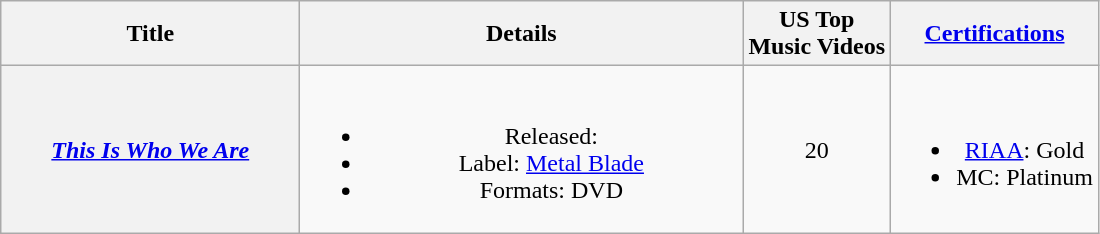<table class="wikitable plainrowheaders" style="text-align:center;">
<tr>
<th scope="col" style="width:12em;">Title</th>
<th scope="col" style="width:18em;">Details</th>
<th scope="col">US Top<br>Music Videos</th>
<th scope="col"><a href='#'>Certifications</a></th>
</tr>
<tr>
<th scope="row"><em><a href='#'>This Is Who We Are</a></em></th>
<td><br><ul><li>Released: </li><li>Label: <a href='#'>Metal Blade</a></li><li>Formats: DVD</li></ul></td>
<td>20</td>
<td><br><ul><li><a href='#'>RIAA</a>: Gold</li><li>MC: Platinum</li></ul></td>
</tr>
</table>
